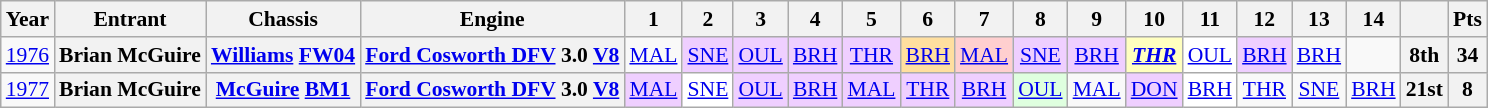<table class="wikitable" style="text-align:center; font-size:90%">
<tr>
<th>Year</th>
<th>Entrant</th>
<th>Chassis</th>
<th>Engine</th>
<th>1</th>
<th>2</th>
<th>3</th>
<th>4</th>
<th>5</th>
<th>6</th>
<th>7</th>
<th>8</th>
<th>9</th>
<th>10</th>
<th>11</th>
<th>12</th>
<th>13</th>
<th>14</th>
<th></th>
<th>Pts</th>
</tr>
<tr>
<td><a href='#'>1976</a></td>
<th>Brian McGuire</th>
<th><a href='#'>Williams</a> <a href='#'>FW04</a></th>
<th><a href='#'>Ford Cosworth DFV</a> 3.0 <a href='#'>V8</a></th>
<td><a href='#'>MAL</a></td>
<td style="background:#efcfff;"><a href='#'>SNE</a><br></td>
<td style="background:#efcfff;"><a href='#'>OUL</a><br></td>
<td style="background:#efcfff;"><a href='#'>BRH</a><br></td>
<td style="background:#efcfff;"><a href='#'>THR</a><br></td>
<td style="background:#ffdf9f;"><a href='#'>BRH</a><br></td>
<td style="background:#FFCFCF;"><a href='#'>MAL</a><br></td>
<td style="background:#efcfff;"><a href='#'>SNE</a><br></td>
<td style="background:#efcfff;"><a href='#'>BRH</a><br></td>
<td style="background:#ffffbf;"><strong><em><a href='#'>THR</a></em></strong><br></td>
<td style="background:#ffffff;"><a href='#'>OUL</a><br></td>
<td style="background:#efcfff;"><a href='#'>BRH</a><br></td>
<td><a href='#'>BRH</a></td>
<td></td>
<th>8th</th>
<th>34</th>
</tr>
<tr>
<td><a href='#'>1977</a></td>
<th>Brian McGuire</th>
<th><a href='#'>McGuire</a> <a href='#'>BM1</a></th>
<th><a href='#'>Ford Cosworth DFV</a> 3.0 <a href='#'>V8</a></th>
<td style="background:#efcfff;"><a href='#'>MAL</a><br></td>
<td style="background:#ffffff;"><a href='#'>SNE</a><br></td>
<td style="background:#efcfff;"><a href='#'>OUL</a><br></td>
<td style="background:#efcfff;"><a href='#'>BRH</a><br></td>
<td style="background:#efcfff;"><a href='#'>MAL</a><br></td>
<td style="background:#efcfff;"><a href='#'>THR</a><br></td>
<td style="background:#efcfff;"><a href='#'>BRH</a><br></td>
<td style="background:#dfffdf;"><a href='#'>OUL</a><br></td>
<td><a href='#'>MAL</a></td>
<td style="background:#efcfff;"><a href='#'>DON</a><br></td>
<td style="background:#ffffff;"><a href='#'>BRH</a><br></td>
<td><a href='#'>THR</a></td>
<td><a href='#'>SNE</a></td>
<td><a href='#'>BRH</a></td>
<th>21st</th>
<th>8</th>
</tr>
</table>
